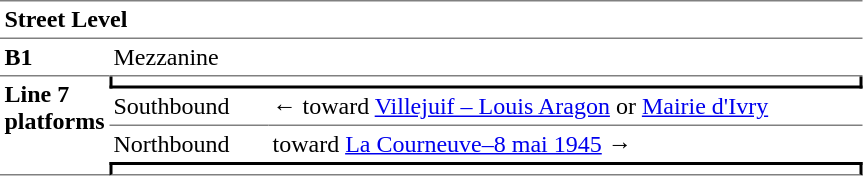<table cellspacing="0" cellpadding="3" border="0">
<tr>
<td colspan="3" style="border-bottom:solid 1px gray;border-top:solid 1px gray;" width="50" valign="top"><strong>Street Level</strong></td>
</tr>
<tr>
<td style="border-bottom:solid 1px gray;" width="50" valign="top"><strong>B1</strong></td>
<td colspan="2" style="border-bottom:solid 1px gray;" width="100" valign="top">Mezzanine</td>
</tr>
<tr>
<td rowspan="10" style="border-bottom:solid 1px gray;" width="50" valign="top"><strong>Line 7 platforms</strong></td>
<td colspan="2" style="border-right:solid 2px black;border-left:solid 2px black;border-bottom:solid 2px black;text-align:center;"></td>
</tr>
<tr>
<td style="border-bottom:solid 1px gray;" width="100">Southbound</td>
<td style="border-bottom:solid 1px gray;" width="390">←   toward <a href='#'>Villejuif – Louis Aragon</a> or <a href='#'>Mairie d'Ivry</a> </td>
</tr>
<tr>
<td>Northbound</td>
<td>   toward <a href='#'>La Courneuve–8 mai 1945</a>  →</td>
</tr>
<tr>
<td colspan="2" style="border-top:solid 2px black;border-right:solid 2px black;border-left:solid 2px black;border-bottom:solid 1px gray;text-align:center;"></td>
</tr>
</table>
